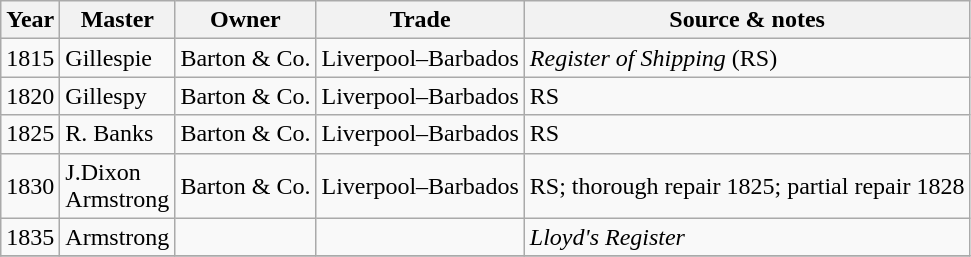<table class="sortable wikitable">
<tr>
<th>Year</th>
<th>Master</th>
<th>Owner</th>
<th>Trade</th>
<th>Source & notes</th>
</tr>
<tr>
<td>1815</td>
<td>Gillespie</td>
<td>Barton & Co.</td>
<td>Liverpool–Barbados</td>
<td><em>Register of Shipping</em> (RS)</td>
</tr>
<tr>
<td>1820</td>
<td>Gillespy</td>
<td>Barton & Co.</td>
<td>Liverpool–Barbados</td>
<td>RS</td>
</tr>
<tr>
<td>1825</td>
<td>R. Banks</td>
<td>Barton & Co.</td>
<td>Liverpool–Barbados</td>
<td>RS</td>
</tr>
<tr>
<td>1830</td>
<td>J.Dixon<br>Armstrong</td>
<td>Barton & Co.</td>
<td>Liverpool–Barbados</td>
<td>RS; thorough repair 1825; partial repair 1828</td>
</tr>
<tr>
<td>1835</td>
<td>Armstrong</td>
<td></td>
<td></td>
<td><em>Lloyd's Register</em></td>
</tr>
<tr>
</tr>
</table>
